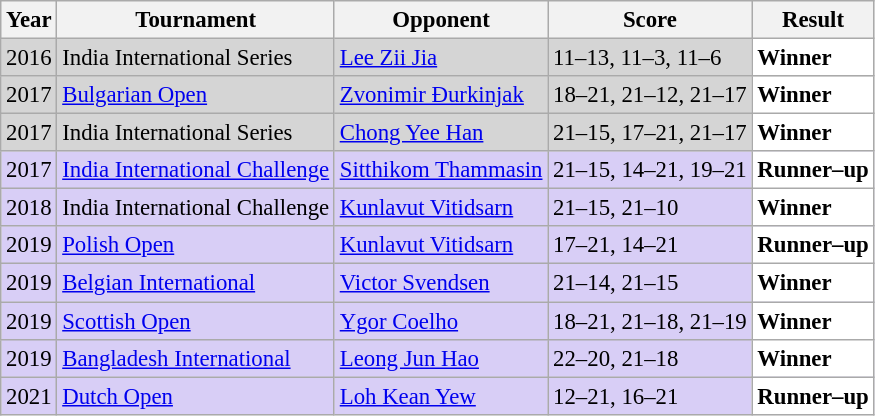<table class="sortable wikitable" style="font-size: 95%;">
<tr>
<th>Year</th>
<th>Tournament</th>
<th>Opponent</th>
<th>Score</th>
<th>Result</th>
</tr>
<tr style="background:#D5D5D5">
<td align="center">2016</td>
<td align="left">India International Series</td>
<td align="left"> <a href='#'>Lee Zii Jia</a></td>
<td align="left">11–13, 11–3, 11–6</td>
<td style="text-align:left; background:white"> <strong>Winner</strong></td>
</tr>
<tr style="background:#D5D5D5">
<td align="center">2017</td>
<td align="left"><a href='#'>Bulgarian Open</a></td>
<td align="left"> <a href='#'>Zvonimir Đurkinjak</a></td>
<td align="left">18–21, 21–12, 21–17</td>
<td style="text-align:left; background:white"> <strong>Winner</strong></td>
</tr>
<tr style="background:#D5D5D5">
<td align="center">2017</td>
<td align="left">India International Series</td>
<td align="left"> <a href='#'>Chong Yee Han</a></td>
<td align="left">21–15, 17–21, 21–17</td>
<td style="text-align:left; background:white"> <strong>Winner</strong></td>
</tr>
<tr style="background:#D8CEF6">
<td align="center">2017</td>
<td align="left"><a href='#'>India International Challenge</a></td>
<td align="left"> <a href='#'>Sitthikom Thammasin</a></td>
<td align="left">21–15, 14–21, 19–21</td>
<td style="text-align:left; background:white"> <strong>Runner–up</strong></td>
</tr>
<tr style="background:#D8CEF6">
<td align="center">2018</td>
<td align="left">India International Challenge</td>
<td align="left"> <a href='#'>Kunlavut Vitidsarn</a></td>
<td align="left">21–15, 21–10</td>
<td style="text-align:left; background:white"> <strong>Winner</strong></td>
</tr>
<tr style="background:#D8CEF6">
<td align="center">2019</td>
<td align="left"><a href='#'>Polish Open</a></td>
<td align="left"> <a href='#'>Kunlavut Vitidsarn</a></td>
<td align="left">17–21, 14–21</td>
<td style="text-align:left; background:white"> <strong>Runner–up</strong></td>
</tr>
<tr style="background:#D8CEF6">
<td align="center">2019</td>
<td align="left"><a href='#'>Belgian International</a></td>
<td align="left"> <a href='#'>Victor Svendsen</a></td>
<td align="left">21–14, 21–15</td>
<td style="text-align:left; background:white"> <strong>Winner</strong></td>
</tr>
<tr style="background:#D8CEF6">
<td align="center">2019</td>
<td align="left"><a href='#'>Scottish Open</a></td>
<td align="left"> <a href='#'>Ygor Coelho</a></td>
<td align="left">18–21, 21–18, 21–19</td>
<td style="text-align:left; background:white"> <strong>Winner</strong></td>
</tr>
<tr style="background:#D8CEF6">
<td align="center">2019</td>
<td align="left"><a href='#'>Bangladesh International</a></td>
<td align="left"> <a href='#'>Leong Jun Hao</a></td>
<td align="left">22–20, 21–18</td>
<td style="text-align:left; background:white"> <strong>Winner</strong></td>
</tr>
<tr style="background:#D8CEF6">
<td align="center">2021</td>
<td align="left"><a href='#'>Dutch Open</a></td>
<td align="left"> <a href='#'>Loh Kean Yew</a></td>
<td align="left">12–21, 16–21</td>
<td style="text-align:left; background:white"> <strong>Runner–up</strong></td>
</tr>
</table>
